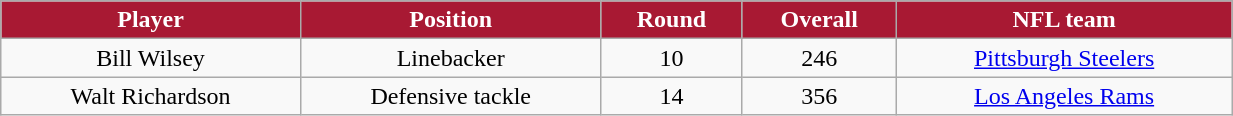<table class="wikitable" width="65%">
<tr align="center"  style="background:#A81933;color:#FFFFFF;">
<td><strong>Player</strong></td>
<td><strong>Position</strong></td>
<td><strong>Round</strong></td>
<td><strong>Overall</strong></td>
<td><strong>NFL team</strong></td>
</tr>
<tr align="center" bgcolor="">
<td>Bill Wilsey</td>
<td>Linebacker</td>
<td>10</td>
<td>246</td>
<td><a href='#'>Pittsburgh Steelers</a></td>
</tr>
<tr align="center" bgcolor="">
<td>Walt Richardson</td>
<td>Defensive tackle</td>
<td>14</td>
<td>356</td>
<td><a href='#'>Los Angeles Rams</a></td>
</tr>
</table>
